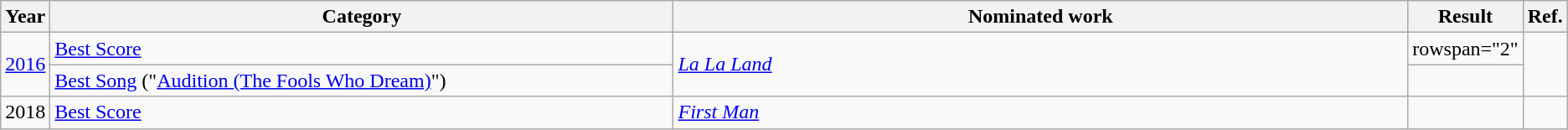<table class=wikitable>
<tr>
<th scope="col" style="width:1em;">Year</th>
<th scope="col" style="width:33em;">Category</th>
<th scope="col" style="width:39em;">Nominated work</th>
<th scope="col" style="width:5em;">Result</th>
<th scope="col" style="width:1em;">Ref.</th>
</tr>
<tr>
<td rowspan="2"><a href='#'>2016</a></td>
<td><a href='#'>Best Score</a></td>
<td rowspan="2"><em><a href='#'>La La Land</a></em></td>
<td>rowspan="2" </td>
<td rowspan="2"></td>
</tr>
<tr>
<td><a href='#'>Best Song</a> ("<a href='#'>Audition (The Fools Who Dream)</a>")</td>
</tr>
<tr>
<td St. Louis Gateway Film Critics Association 2018>2018</td>
<td><a href='#'>Best Score</a></td>
<td><em><a href='#'>First Man</a></em></td>
<td></td>
<td style="text-align:center;"></td>
</tr>
</table>
